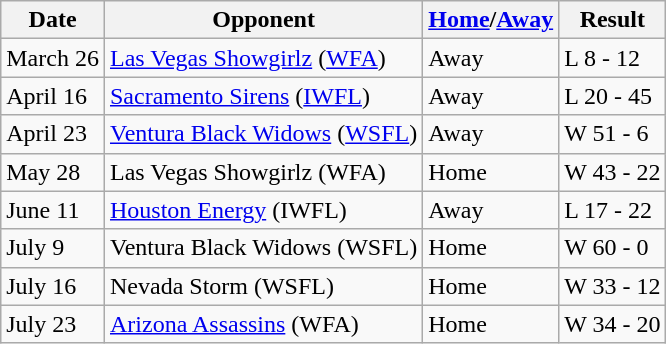<table class="wikitable">
<tr>
<th>Date</th>
<th>Opponent</th>
<th><a href='#'>Home</a>/<a href='#'>Away</a></th>
<th>Result</th>
</tr>
<tr>
<td>March 26</td>
<td><a href='#'>Las Vegas Showgirlz</a> (<a href='#'>WFA</a>)</td>
<td>Away</td>
<td>L 8 - 12</td>
</tr>
<tr>
<td>April 16</td>
<td><a href='#'>Sacramento Sirens</a> (<a href='#'>IWFL</a>)</td>
<td>Away</td>
<td>L 20 - 45</td>
</tr>
<tr>
<td>April 23</td>
<td><a href='#'>Ventura Black Widows</a> (<a href='#'>WSFL</a>)</td>
<td>Away</td>
<td>W 51 - 6</td>
</tr>
<tr>
<td>May 28</td>
<td>Las Vegas Showgirlz (WFA)</td>
<td>Home</td>
<td>W 43 - 22</td>
</tr>
<tr>
<td>June 11</td>
<td><a href='#'>Houston Energy</a> (IWFL)</td>
<td>Away</td>
<td>L 17 - 22</td>
</tr>
<tr>
<td>July 9</td>
<td>Ventura Black Widows (WSFL)</td>
<td>Home</td>
<td>W 60 - 0</td>
</tr>
<tr>
<td>July 16</td>
<td>Nevada Storm (WSFL)</td>
<td>Home</td>
<td>W 33 - 12</td>
</tr>
<tr>
<td>July 23</td>
<td><a href='#'>Arizona Assassins</a> (WFA)</td>
<td>Home</td>
<td>W 34 - 20</td>
</tr>
</table>
